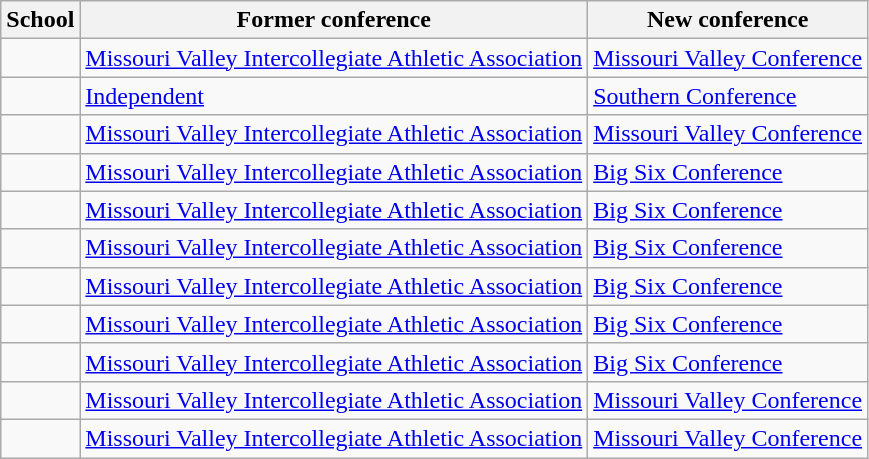<table class="wikitable sortable">
<tr>
<th>School</th>
<th>Former conference</th>
<th>New conference</th>
</tr>
<tr>
<td></td>
<td><a href='#'>Missouri Valley Intercollegiate Athletic Association</a></td>
<td><a href='#'>Missouri Valley Conference</a></td>
</tr>
<tr>
<td></td>
<td><a href='#'>Independent</a></td>
<td><a href='#'>Southern Conference</a></td>
</tr>
<tr>
<td></td>
<td><a href='#'>Missouri Valley Intercollegiate Athletic Association</a></td>
<td><a href='#'>Missouri Valley Conference</a></td>
</tr>
<tr>
<td></td>
<td><a href='#'>Missouri Valley Intercollegiate Athletic Association</a></td>
<td><a href='#'>Big Six Conference</a></td>
</tr>
<tr>
<td></td>
<td><a href='#'>Missouri Valley Intercollegiate Athletic Association</a></td>
<td><a href='#'>Big Six Conference</a></td>
</tr>
<tr>
<td></td>
<td><a href='#'>Missouri Valley Intercollegiate Athletic Association</a></td>
<td><a href='#'>Big Six Conference</a></td>
</tr>
<tr>
<td></td>
<td><a href='#'>Missouri Valley Intercollegiate Athletic Association</a></td>
<td><a href='#'>Big Six Conference</a></td>
</tr>
<tr>
<td></td>
<td><a href='#'>Missouri Valley Intercollegiate Athletic Association</a></td>
<td><a href='#'>Big Six Conference</a></td>
</tr>
<tr>
<td></td>
<td><a href='#'>Missouri Valley Intercollegiate Athletic Association</a></td>
<td><a href='#'>Big Six Conference</a></td>
</tr>
<tr>
<td></td>
<td><a href='#'>Missouri Valley Intercollegiate Athletic Association</a></td>
<td><a href='#'>Missouri Valley Conference</a></td>
</tr>
<tr>
<td></td>
<td><a href='#'>Missouri Valley Intercollegiate Athletic Association</a></td>
<td><a href='#'>Missouri Valley Conference</a></td>
</tr>
</table>
